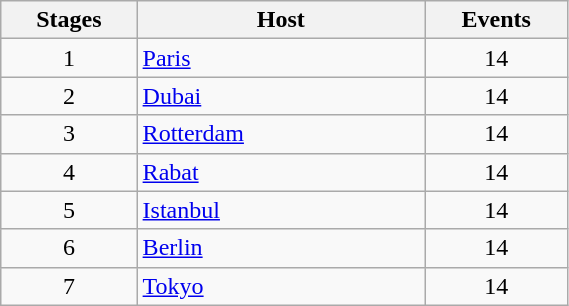<table class="wikitable" style="width:30%;">
<tr>
<th width=40>Stages</th>
<th width=100>Host</th>
<th width=20>Events</th>
</tr>
<tr>
<td align=center>1</td>
<td> <a href='#'>Paris</a></td>
<td align=center>14</td>
</tr>
<tr>
<td align=center>2</td>
<td> <a href='#'>Dubai</a></td>
<td align=center>14</td>
</tr>
<tr>
<td align=center>3</td>
<td> <a href='#'>Rotterdam</a></td>
<td align=center>14</td>
</tr>
<tr>
<td align=center>4</td>
<td> <a href='#'>Rabat</a></td>
<td align=center>14</td>
</tr>
<tr>
<td align=center>5</td>
<td> <a href='#'>Istanbul</a></td>
<td align=center>14</td>
</tr>
<tr>
<td align=center>6</td>
<td> <a href='#'>Berlin</a></td>
<td align=center>14</td>
</tr>
<tr>
<td align=center>7</td>
<td> <a href='#'>Tokyo</a></td>
<td align=center>14</td>
</tr>
</table>
